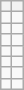<table class="wikitable">
<tr>
<th></th>
<th></th>
</tr>
<tr>
<td></td>
<td></td>
</tr>
<tr>
<td></td>
<td></td>
</tr>
<tr>
<td></td>
<td></td>
</tr>
<tr>
<td></td>
<td></td>
</tr>
<tr>
<td></td>
<td></td>
</tr>
<tr>
<td></td>
<td></td>
</tr>
<tr>
<td></td>
<td></td>
</tr>
</table>
